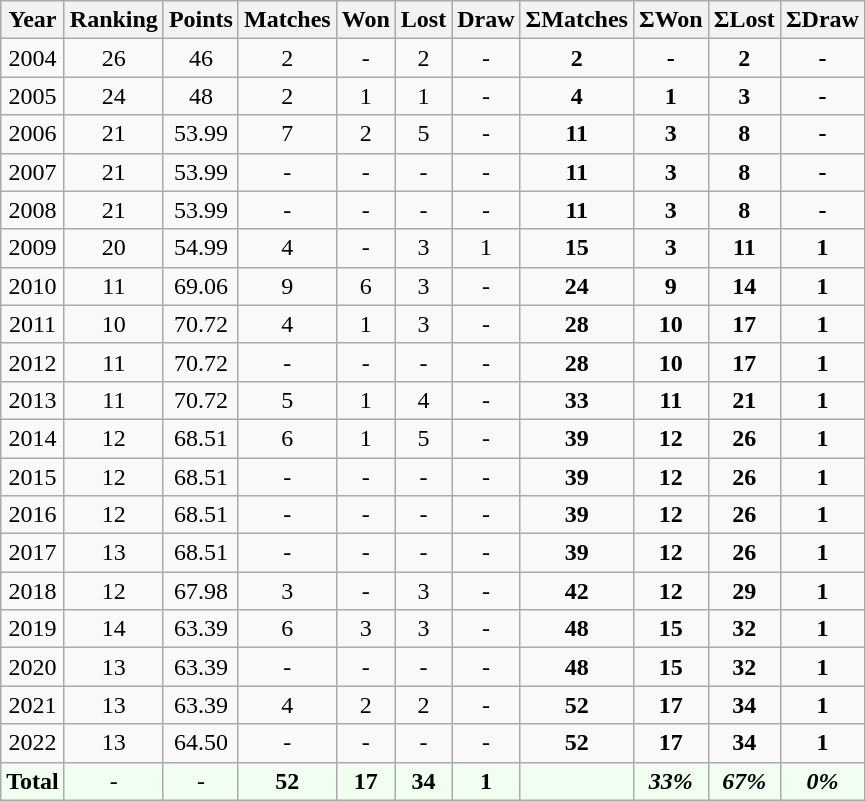<table class="wikitable sortable mw-collapsible" style="text-align: center">
<tr>
<th>Year</th>
<th>Ranking</th>
<th>Points</th>
<th>Matches</th>
<th>Won</th>
<th>Lost</th>
<th>Draw</th>
<th>ΣMatches</th>
<th>ΣWon</th>
<th>ΣLost</th>
<th>ΣDraw</th>
</tr>
<tr>
<td>2004</td>
<td>26</td>
<td>46</td>
<td>2</td>
<td>-</td>
<td>2</td>
<td>-</td>
<td><strong>2</strong></td>
<td><strong>-</strong></td>
<td><strong>2</strong></td>
<td><strong>-</strong></td>
</tr>
<tr>
<td>2005</td>
<td>24</td>
<td>48</td>
<td>2</td>
<td>1</td>
<td>1</td>
<td>-</td>
<td><strong>4</strong></td>
<td><strong>1</strong></td>
<td><strong>3</strong></td>
<td><strong>-</strong></td>
</tr>
<tr>
<td>2006</td>
<td>21</td>
<td>53.99</td>
<td>7</td>
<td>2</td>
<td>5</td>
<td>-</td>
<td><strong>11</strong></td>
<td><strong>3</strong></td>
<td><strong>8</strong></td>
<td><strong>-</strong></td>
</tr>
<tr>
<td>2007</td>
<td>21</td>
<td>53.99</td>
<td>-</td>
<td>-</td>
<td>-</td>
<td>-</td>
<td><strong>11</strong></td>
<td><strong>3</strong></td>
<td><strong>8</strong></td>
<td><strong>-</strong></td>
</tr>
<tr>
<td>2008</td>
<td>21</td>
<td>53.99</td>
<td>-</td>
<td>-</td>
<td>-</td>
<td>-</td>
<td><strong>11</strong></td>
<td><strong>3</strong></td>
<td><strong>8</strong></td>
<td><strong>-</strong></td>
</tr>
<tr>
<td>2009</td>
<td>20</td>
<td>54.99</td>
<td>4</td>
<td>-</td>
<td>3</td>
<td>1</td>
<td><strong>15</strong></td>
<td><strong>3</strong></td>
<td><strong>11</strong></td>
<td><strong>1</strong></td>
</tr>
<tr>
<td>2010</td>
<td>11</td>
<td>69.06</td>
<td>9</td>
<td>6</td>
<td>3</td>
<td>-</td>
<td><strong>24</strong></td>
<td><strong>9</strong></td>
<td><strong>14</strong></td>
<td><strong>1</strong></td>
</tr>
<tr>
<td>2011</td>
<td>10</td>
<td>70.72</td>
<td>4</td>
<td>1</td>
<td>3</td>
<td>-</td>
<td><strong>28</strong></td>
<td><strong>10</strong></td>
<td><strong>17</strong></td>
<td><strong>1</strong></td>
</tr>
<tr>
<td>2012</td>
<td>11</td>
<td>70.72</td>
<td>-</td>
<td>-</td>
<td>-</td>
<td>-</td>
<td><strong>28</strong></td>
<td><strong>10</strong></td>
<td><strong>17</strong></td>
<td><strong>1</strong></td>
</tr>
<tr>
<td>2013</td>
<td>11</td>
<td>70.72</td>
<td>5</td>
<td>1</td>
<td>4</td>
<td>-</td>
<td><strong>33</strong></td>
<td><strong>11</strong></td>
<td><strong>21</strong></td>
<td><strong>1</strong></td>
</tr>
<tr>
<td>2014</td>
<td>12</td>
<td>68.51</td>
<td>6</td>
<td>1</td>
<td>5</td>
<td>-</td>
<td><strong>39</strong></td>
<td><strong>12</strong></td>
<td><strong>26</strong></td>
<td><strong>1</strong></td>
</tr>
<tr>
<td>2015</td>
<td>12</td>
<td>68.51</td>
<td>-</td>
<td>-</td>
<td>-</td>
<td>-</td>
<td><strong>39</strong></td>
<td><strong>12</strong></td>
<td><strong>26</strong></td>
<td><strong>1</strong></td>
</tr>
<tr>
<td>2016</td>
<td>12</td>
<td>68.51</td>
<td>-</td>
<td>-</td>
<td>-</td>
<td>-</td>
<td><strong>39</strong></td>
<td><strong>12</strong></td>
<td><strong>26</strong></td>
<td><strong>1</strong></td>
</tr>
<tr>
<td>2017</td>
<td>13</td>
<td>68.51</td>
<td>-</td>
<td>-</td>
<td>-</td>
<td>-</td>
<td><strong>39</strong></td>
<td><strong>12</strong></td>
<td><strong>26</strong></td>
<td><strong>1</strong></td>
</tr>
<tr>
<td>2018</td>
<td>12</td>
<td>67.98</td>
<td>3</td>
<td>-</td>
<td>3</td>
<td>-</td>
<td><strong>42</strong></td>
<td><strong>12</strong></td>
<td><strong>29</strong></td>
<td><strong>1</strong></td>
</tr>
<tr>
<td>2019</td>
<td>14</td>
<td>63.39</td>
<td>6</td>
<td>3</td>
<td>3</td>
<td>-</td>
<td><strong>48</strong></td>
<td><strong>15</strong></td>
<td><strong>32</strong></td>
<td><strong>1</strong></td>
</tr>
<tr>
<td>2020</td>
<td>13</td>
<td>63.39</td>
<td>-</td>
<td>-</td>
<td>-</td>
<td>-</td>
<td><strong>48</strong></td>
<td><strong>15</strong></td>
<td><strong>32</strong></td>
<td><strong>1</strong></td>
</tr>
<tr>
<td>2021</td>
<td>13</td>
<td>63.39</td>
<td>4</td>
<td>2</td>
<td>2</td>
<td>-</td>
<td><strong>52</strong></td>
<td><strong>17</strong></td>
<td><strong>34</strong></td>
<td><strong>1</strong></td>
</tr>
<tr>
<td>2022</td>
<td>13</td>
<td>64.50</td>
<td>-</td>
<td>-</td>
<td>-</td>
<td>-</td>
<td><strong>52</strong></td>
<td><strong>17</strong></td>
<td><strong>34</strong></td>
<td><strong>1</strong></td>
</tr>
<tr style="background: #f0fff0">
<td><strong>Total</strong></td>
<td>-</td>
<td>-</td>
<td><strong>52</strong></td>
<td><strong>17</strong></td>
<td><strong>34</strong></td>
<td><strong>1</strong></td>
<td></td>
<td><strong><em>33%</em></strong></td>
<td><strong><em>67%</em></strong></td>
<td><strong><em>0%</em></strong></td>
</tr>
</table>
